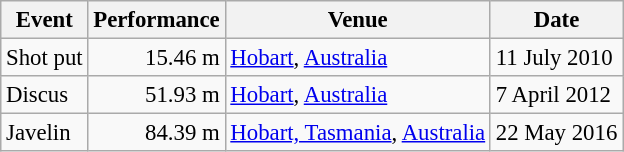<table class="wikitable" style="font-size:95%;">
<tr>
<th>Event</th>
<th>Performance</th>
<th>Venue</th>
<th>Date</th>
</tr>
<tr>
<td>Shot put</td>
<td align="right">15.46 m</td>
<td><a href='#'>Hobart</a>, <a href='#'>Australia</a></td>
<td>11 July 2010</td>
</tr>
<tr>
<td>Discus</td>
<td align="right">51.93 m</td>
<td><a href='#'>Hobart</a>, <a href='#'>Australia</a></td>
<td>7 April 2012</td>
</tr>
<tr>
<td>Javelin</td>
<td align="right">84.39 m</td>
<td><a href='#'>Hobart, Tasmania</a>, <a href='#'>Australia</a></td>
<td>22 May 2016</td>
</tr>
</table>
